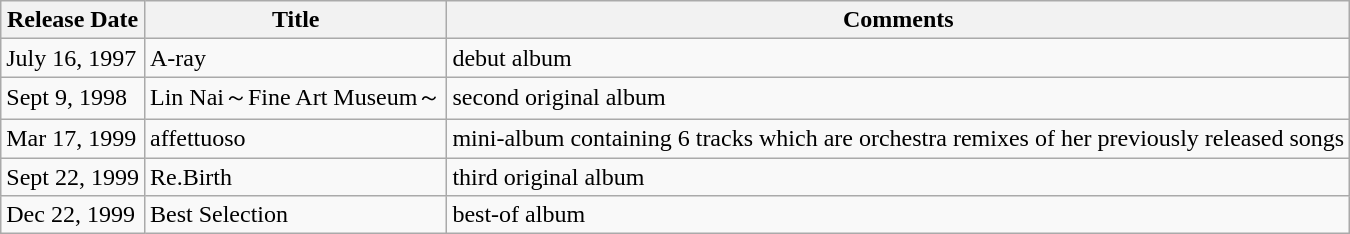<table class="wikitable" border="1">
<tr>
<th>Release Date</th>
<th>Title</th>
<th>Comments</th>
</tr>
<tr>
<td>July 16, 1997</td>
<td>A-ray</td>
<td>debut album</td>
</tr>
<tr>
<td>Sept 9, 1998</td>
<td>Lin Nai～Fine Art Museum～</td>
<td>second original album</td>
</tr>
<tr>
<td>Mar 17, 1999</td>
<td>affettuoso</td>
<td>mini-album containing 6 tracks which are orchestra remixes of her previously released songs</td>
</tr>
<tr>
<td>Sept 22, 1999</td>
<td>Re.Birth</td>
<td>third original album</td>
</tr>
<tr>
<td>Dec 22, 1999</td>
<td>Best Selection</td>
<td>best-of album</td>
</tr>
</table>
